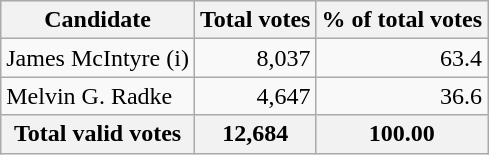<table class="wikitable">
<tr bgcolor="#EEEEEE">
<th align="left">Candidate</th>
<th align="right">Total votes</th>
<th align="right">% of total votes</th>
</tr>
<tr>
<td align="left">James McIntyre (i)</td>
<td align="right">8,037</td>
<td align="right">63.4</td>
</tr>
<tr>
<td align="left">Melvin G. Radke</td>
<td align="right">4,647</td>
<td align="right">36.6</td>
</tr>
<tr bgcolor="#EEEEEE">
<th align="left">Total valid votes</th>
<th align="right"><strong>12,684</strong></th>
<th align="right"><strong>100.00</strong></th>
</tr>
</table>
